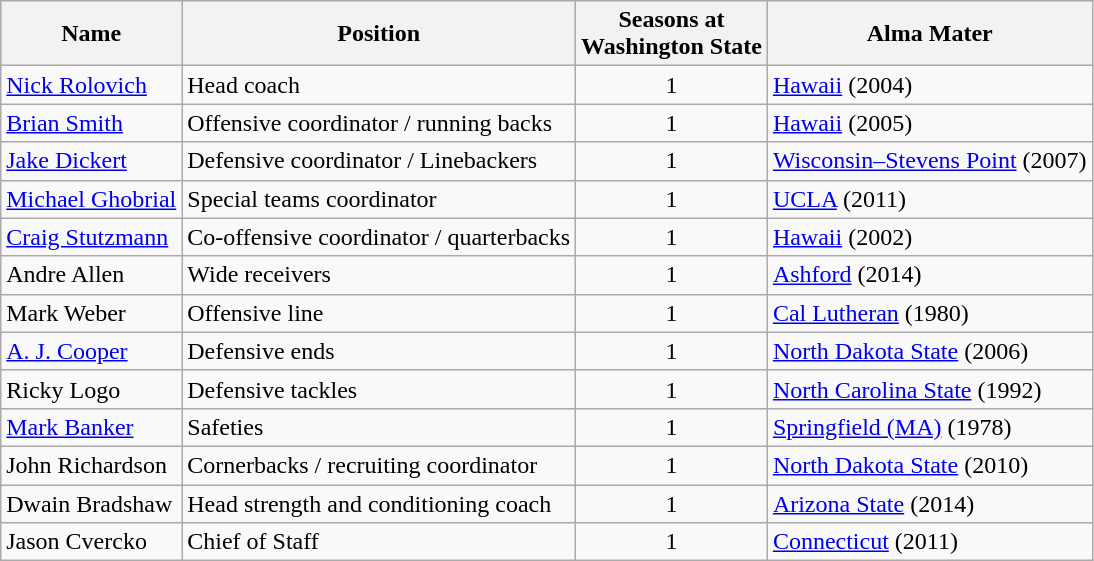<table class="wikitable">
<tr>
<th>Name</th>
<th>Position</th>
<th>Seasons at <br> Washington State</th>
<th>Alma Mater</th>
</tr>
<tr>
<td><a href='#'>Nick Rolovich</a></td>
<td>Head coach</td>
<td align=center>1</td>
<td><a href='#'>Hawaii</a> (2004)</td>
</tr>
<tr>
<td><a href='#'>Brian Smith</a></td>
<td>Offensive coordinator / running backs</td>
<td align=center>1</td>
<td><a href='#'>Hawaii</a> (2005)</td>
</tr>
<tr>
<td><a href='#'>Jake Dickert</a></td>
<td>Defensive coordinator / Linebackers</td>
<td align=center>1</td>
<td><a href='#'>Wisconsin–Stevens Point</a> (2007)</td>
</tr>
<tr>
<td><a href='#'>Michael Ghobrial</a></td>
<td>Special teams coordinator</td>
<td align=center>1</td>
<td><a href='#'>UCLA</a> (2011)</td>
</tr>
<tr>
<td><a href='#'>Craig Stutzmann</a></td>
<td>Co-offensive coordinator / quarterbacks</td>
<td align=center>1</td>
<td><a href='#'>Hawaii</a> (2002)</td>
</tr>
<tr>
<td>Andre Allen</td>
<td>Wide receivers</td>
<td align=center>1</td>
<td><a href='#'>Ashford</a> (2014)</td>
</tr>
<tr>
<td>Mark Weber</td>
<td>Offensive line</td>
<td align=center>1</td>
<td><a href='#'>Cal Lutheran</a> (1980)</td>
</tr>
<tr>
<td><a href='#'>A. J. Cooper</a></td>
<td>Defensive ends</td>
<td align=center>1</td>
<td><a href='#'>North Dakota State</a> (2006)</td>
</tr>
<tr>
<td>Ricky Logo</td>
<td>Defensive tackles</td>
<td align=center>1</td>
<td><a href='#'>North Carolina State</a> (1992)</td>
</tr>
<tr>
<td><a href='#'>Mark Banker</a></td>
<td>Safeties</td>
<td align=center>1</td>
<td><a href='#'>Springfield (MA)</a> (1978)</td>
</tr>
<tr>
<td>John Richardson</td>
<td>Cornerbacks / recruiting coordinator</td>
<td align=center>1</td>
<td><a href='#'>North Dakota State</a> (2010)</td>
</tr>
<tr>
<td>Dwain Bradshaw</td>
<td>Head strength and conditioning coach</td>
<td align=center>1</td>
<td><a href='#'>Arizona State</a> (2014)</td>
</tr>
<tr>
<td>Jason Cvercko</td>
<td>Chief of Staff</td>
<td align=center>1</td>
<td><a href='#'>Connecticut</a> (2011)</td>
</tr>
</table>
